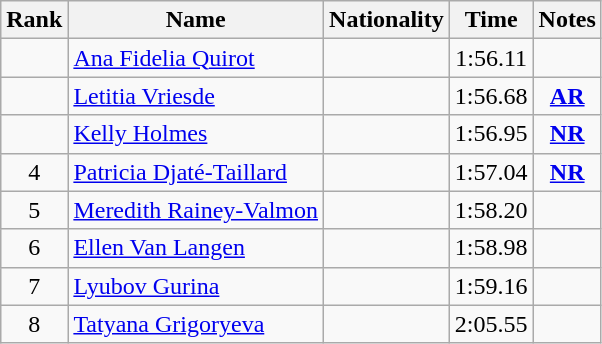<table class="wikitable sortable" style="text-align:center">
<tr>
<th>Rank</th>
<th>Name</th>
<th>Nationality</th>
<th>Time</th>
<th>Notes</th>
</tr>
<tr>
<td></td>
<td align="left"><a href='#'>Ana Fidelia Quirot</a></td>
<td align=left></td>
<td>1:56.11</td>
<td></td>
</tr>
<tr>
<td></td>
<td align="left"><a href='#'>Letitia Vriesde</a></td>
<td align=left></td>
<td>1:56.68</td>
<td><strong><a href='#'>AR</a></strong></td>
</tr>
<tr>
<td></td>
<td align="left"><a href='#'>Kelly Holmes</a></td>
<td align=left></td>
<td>1:56.95</td>
<td><strong><a href='#'>NR</a></strong></td>
</tr>
<tr>
<td>4</td>
<td align="left"><a href='#'>Patricia Djaté-Taillard</a></td>
<td align=left></td>
<td>1:57.04</td>
<td><strong><a href='#'>NR</a></strong></td>
</tr>
<tr>
<td>5</td>
<td align="left"><a href='#'>Meredith Rainey-Valmon</a></td>
<td align=left></td>
<td>1:58.20</td>
<td></td>
</tr>
<tr>
<td>6</td>
<td align="left"><a href='#'>Ellen Van Langen</a></td>
<td align=left></td>
<td>1:58.98</td>
<td></td>
</tr>
<tr>
<td>7</td>
<td align="left"><a href='#'>Lyubov Gurina</a></td>
<td align=left></td>
<td>1:59.16</td>
<td></td>
</tr>
<tr>
<td>8</td>
<td align="left"><a href='#'>Tatyana Grigoryeva</a></td>
<td align=left></td>
<td>2:05.55</td>
<td></td>
</tr>
</table>
